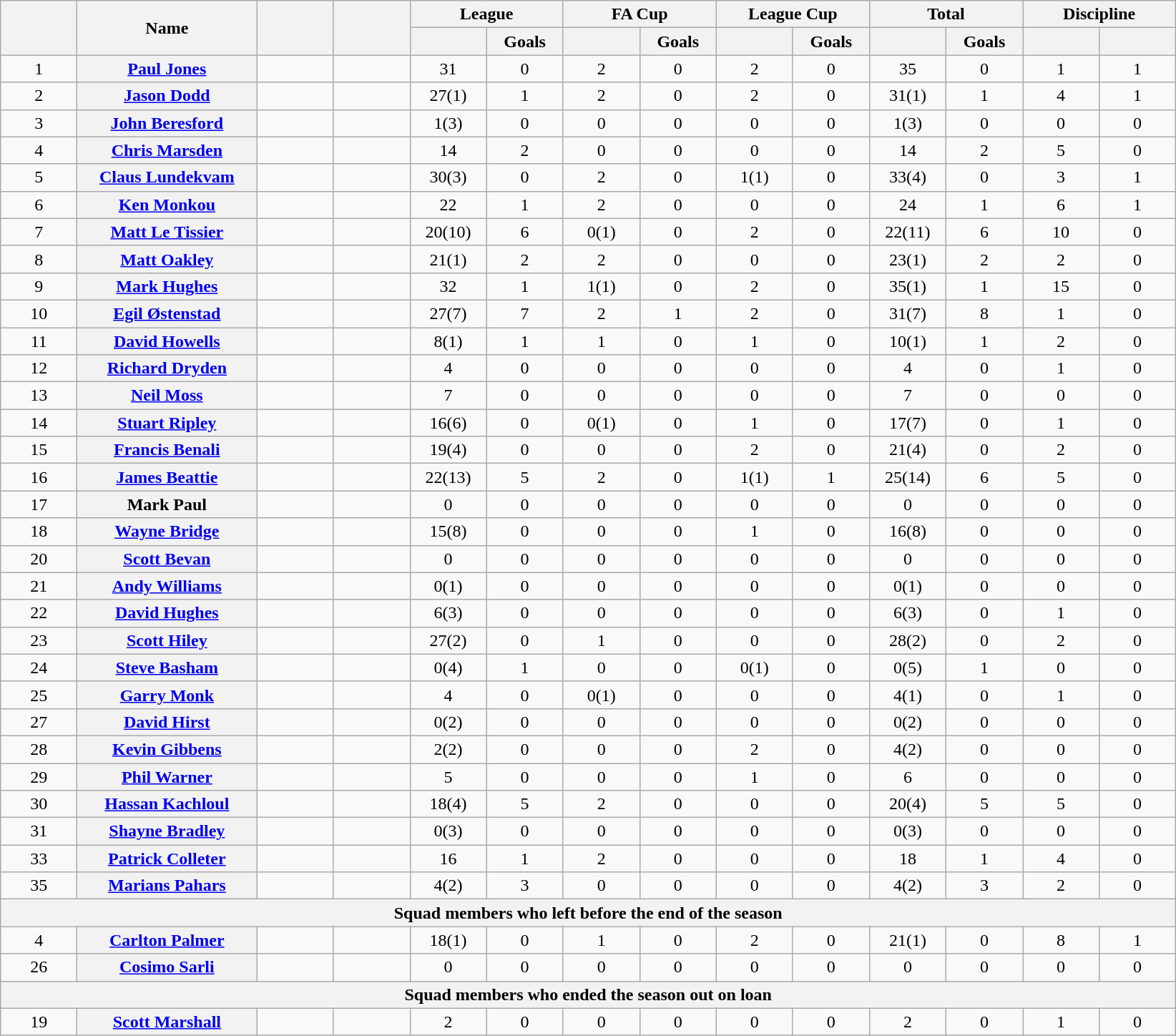<table class="wikitable plainrowheaders" style="text-align:center;">
<tr>
<th scope="col" rowspan="2" style="width:4em;"></th>
<th scope="col" rowspan="2" style="width:10em;">Name</th>
<th scope="col" rowspan="2" style="width:4em;"></th>
<th scope="col" rowspan="2" style="width:4em;"></th>
<th scope="col" colspan="2">League</th>
<th scope="col" colspan="2">FA Cup</th>
<th scope="col" colspan="2">League Cup</th>
<th scope="col" colspan="2">Total</th>
<th scope="col" colspan="2">Discipline</th>
</tr>
<tr>
<th scope="col" style="width:4em;"></th>
<th scope="col" style="width:4em;">Goals</th>
<th scope="col" style="width:4em;"></th>
<th scope="col" style="width:4em;">Goals</th>
<th scope="col" style="width:4em;"></th>
<th scope="col" style="width:4em;">Goals</th>
<th scope="col" style="width:4em;"></th>
<th scope="col" style="width:4em;">Goals</th>
<th scope="col" style="width:4em;"></th>
<th scope="col" style="width:4em;"></th>
</tr>
<tr>
<td>1</td>
<th scope="row"><a href='#'>Paul Jones</a></th>
<td></td>
<td></td>
<td>31</td>
<td>0</td>
<td>2</td>
<td>0</td>
<td>2</td>
<td>0</td>
<td>35</td>
<td>0</td>
<td>1</td>
<td>1</td>
</tr>
<tr>
<td>2</td>
<th scope="row"><a href='#'>Jason Dodd</a></th>
<td></td>
<td></td>
<td>27(1)</td>
<td>1</td>
<td>2</td>
<td>0</td>
<td>2</td>
<td>0</td>
<td>31(1)</td>
<td>1</td>
<td>4</td>
<td>1</td>
</tr>
<tr>
<td>3</td>
<th scope="row"><a href='#'>John Beresford</a></th>
<td></td>
<td></td>
<td>1(3)</td>
<td>0</td>
<td>0</td>
<td>0</td>
<td>0</td>
<td>0</td>
<td>1(3)</td>
<td>0</td>
<td>0</td>
<td>0</td>
</tr>
<tr>
<td>4</td>
<th scope="row"><a href='#'>Chris Marsden</a></th>
<td></td>
<td></td>
<td>14</td>
<td>2</td>
<td>0</td>
<td>0</td>
<td>0</td>
<td>0</td>
<td>14</td>
<td>2</td>
<td>5</td>
<td>0</td>
</tr>
<tr>
<td>5</td>
<th scope="row"><a href='#'>Claus Lundekvam</a></th>
<td></td>
<td></td>
<td>30(3)</td>
<td>0</td>
<td>2</td>
<td>0</td>
<td>1(1)</td>
<td>0</td>
<td>33(4)</td>
<td>0</td>
<td>3</td>
<td>1</td>
</tr>
<tr>
<td>6</td>
<th scope="row"><a href='#'>Ken Monkou</a></th>
<td></td>
<td></td>
<td>22</td>
<td>1</td>
<td>2</td>
<td>0</td>
<td>0</td>
<td>0</td>
<td>24</td>
<td>1</td>
<td>6</td>
<td>1</td>
</tr>
<tr>
<td>7</td>
<th scope="row"><a href='#'>Matt Le Tissier</a></th>
<td></td>
<td></td>
<td>20(10)</td>
<td>6</td>
<td>0(1)</td>
<td>0</td>
<td>2</td>
<td>0</td>
<td>22(11)</td>
<td>6</td>
<td>10</td>
<td>0</td>
</tr>
<tr>
<td>8</td>
<th scope="row"><a href='#'>Matt Oakley</a></th>
<td></td>
<td></td>
<td>21(1)</td>
<td>2</td>
<td>2</td>
<td>0</td>
<td>0</td>
<td>0</td>
<td>23(1)</td>
<td>2</td>
<td>2</td>
<td>0</td>
</tr>
<tr>
<td>9</td>
<th scope="row"><a href='#'>Mark Hughes</a></th>
<td></td>
<td></td>
<td>32</td>
<td>1</td>
<td>1(1)</td>
<td>0</td>
<td>2</td>
<td>0</td>
<td>35(1)</td>
<td>1</td>
<td>15</td>
<td>0</td>
</tr>
<tr>
<td>10</td>
<th scope="row"><a href='#'>Egil Østenstad</a></th>
<td></td>
<td></td>
<td>27(7)</td>
<td>7</td>
<td>2</td>
<td>1</td>
<td>2</td>
<td>0</td>
<td>31(7)</td>
<td>8</td>
<td>1</td>
<td>0</td>
</tr>
<tr>
<td>11</td>
<th scope="row"><a href='#'>David Howells</a></th>
<td></td>
<td></td>
<td>8(1)</td>
<td>1</td>
<td>1</td>
<td>0</td>
<td>1</td>
<td>0</td>
<td>10(1)</td>
<td>1</td>
<td>2</td>
<td>0</td>
</tr>
<tr>
<td>12</td>
<th scope="row"><a href='#'>Richard Dryden</a></th>
<td></td>
<td></td>
<td>4</td>
<td>0</td>
<td>0</td>
<td>0</td>
<td>0</td>
<td>0</td>
<td>4</td>
<td>0</td>
<td>1</td>
<td>0</td>
</tr>
<tr>
<td>13</td>
<th scope="row"><a href='#'>Neil Moss</a></th>
<td></td>
<td></td>
<td>7</td>
<td>0</td>
<td>0</td>
<td>0</td>
<td>0</td>
<td>0</td>
<td>7</td>
<td>0</td>
<td>0</td>
<td>0</td>
</tr>
<tr>
<td>14</td>
<th scope="row"><a href='#'>Stuart Ripley</a></th>
<td></td>
<td></td>
<td>16(6)</td>
<td>0</td>
<td>0(1)</td>
<td>0</td>
<td>1</td>
<td>0</td>
<td>17(7)</td>
<td>0</td>
<td>1</td>
<td>0</td>
</tr>
<tr>
<td>15</td>
<th scope="row"><a href='#'>Francis Benali</a></th>
<td></td>
<td></td>
<td>19(4)</td>
<td>0</td>
<td>0</td>
<td>0</td>
<td>2</td>
<td>0</td>
<td>21(4)</td>
<td>0</td>
<td>2</td>
<td>0</td>
</tr>
<tr>
<td>16</td>
<th scope="row"><a href='#'>James Beattie</a></th>
<td></td>
<td></td>
<td>22(13)</td>
<td>5</td>
<td>2</td>
<td>0</td>
<td>1(1)</td>
<td>1</td>
<td>25(14)</td>
<td>6</td>
<td>5</td>
<td>0</td>
</tr>
<tr>
<td>17</td>
<th scope="row">Mark Paul</th>
<td></td>
<td></td>
<td>0</td>
<td>0</td>
<td>0</td>
<td>0</td>
<td>0</td>
<td>0</td>
<td>0</td>
<td>0</td>
<td>0</td>
<td>0</td>
</tr>
<tr>
<td>18</td>
<th scope="row"><a href='#'>Wayne Bridge</a></th>
<td></td>
<td></td>
<td>15(8)</td>
<td>0</td>
<td>0</td>
<td>0</td>
<td>1</td>
<td>0</td>
<td>16(8)</td>
<td>0</td>
<td>0</td>
<td>0</td>
</tr>
<tr>
<td>20</td>
<th scope="row"><a href='#'>Scott Bevan</a></th>
<td></td>
<td></td>
<td>0</td>
<td>0</td>
<td>0</td>
<td>0</td>
<td>0</td>
<td>0</td>
<td>0</td>
<td>0</td>
<td>0</td>
<td>0</td>
</tr>
<tr>
<td>21</td>
<th scope="row"><a href='#'>Andy Williams</a></th>
<td></td>
<td></td>
<td>0(1)</td>
<td>0</td>
<td>0</td>
<td>0</td>
<td>0</td>
<td>0</td>
<td>0(1)</td>
<td>0</td>
<td>0</td>
<td>0</td>
</tr>
<tr>
<td>22</td>
<th scope="row"><a href='#'>David Hughes</a></th>
<td></td>
<td></td>
<td>6(3)</td>
<td>0</td>
<td>0</td>
<td>0</td>
<td>0</td>
<td>0</td>
<td>6(3)</td>
<td>0</td>
<td>1</td>
<td>0</td>
</tr>
<tr>
<td>23</td>
<th scope="row"><a href='#'>Scott Hiley</a></th>
<td></td>
<td></td>
<td>27(2)</td>
<td>0</td>
<td>1</td>
<td>0</td>
<td>0</td>
<td>0</td>
<td>28(2)</td>
<td>0</td>
<td>2</td>
<td>0</td>
</tr>
<tr>
<td>24</td>
<th scope="row"><a href='#'>Steve Basham</a></th>
<td></td>
<td></td>
<td>0(4)</td>
<td>1</td>
<td>0</td>
<td>0</td>
<td>0(1)</td>
<td>0</td>
<td>0(5)</td>
<td>1</td>
<td>0</td>
<td>0</td>
</tr>
<tr>
<td>25</td>
<th scope="row"><a href='#'>Garry Monk</a></th>
<td></td>
<td></td>
<td>4</td>
<td>0</td>
<td>0(1)</td>
<td>0</td>
<td>0</td>
<td>0</td>
<td>4(1)</td>
<td>0</td>
<td>1</td>
<td>0</td>
</tr>
<tr>
<td>27</td>
<th scope="row"><a href='#'>David Hirst</a></th>
<td></td>
<td></td>
<td>0(2)</td>
<td>0</td>
<td>0</td>
<td>0</td>
<td>0</td>
<td>0</td>
<td>0(2)</td>
<td>0</td>
<td>0</td>
<td>0</td>
</tr>
<tr>
<td>28</td>
<th scope="row"><a href='#'>Kevin Gibbens</a></th>
<td></td>
<td></td>
<td>2(2)</td>
<td>0</td>
<td>0</td>
<td>0</td>
<td>2</td>
<td>0</td>
<td>4(2)</td>
<td>0</td>
<td>0</td>
<td>0</td>
</tr>
<tr>
<td>29</td>
<th scope="row"><a href='#'>Phil Warner</a></th>
<td></td>
<td></td>
<td>5</td>
<td>0</td>
<td>0</td>
<td>0</td>
<td>1</td>
<td>0</td>
<td>6</td>
<td>0</td>
<td>0</td>
<td>0</td>
</tr>
<tr>
<td>30</td>
<th scope="row"><a href='#'>Hassan Kachloul</a></th>
<td></td>
<td></td>
<td>18(4)</td>
<td>5</td>
<td>2</td>
<td>0</td>
<td>0</td>
<td>0</td>
<td>20(4)</td>
<td>5</td>
<td>5</td>
<td>0</td>
</tr>
<tr>
<td>31</td>
<th scope="row"><a href='#'>Shayne Bradley</a></th>
<td></td>
<td></td>
<td>0(3)</td>
<td>0</td>
<td>0</td>
<td>0</td>
<td>0</td>
<td>0</td>
<td>0(3)</td>
<td>0</td>
<td>0</td>
<td>0</td>
</tr>
<tr>
<td>33</td>
<th scope="row"><a href='#'>Patrick Colleter</a></th>
<td></td>
<td></td>
<td>16</td>
<td>1</td>
<td>2</td>
<td>0</td>
<td>0</td>
<td>0</td>
<td>18</td>
<td>1</td>
<td>4</td>
<td>0</td>
</tr>
<tr>
<td>35</td>
<th scope="row"><a href='#'>Marians Pahars</a></th>
<td></td>
<td></td>
<td>4(2)</td>
<td>3</td>
<td>0</td>
<td>0</td>
<td>0</td>
<td>0</td>
<td>4(2)</td>
<td>3</td>
<td>2</td>
<td>0</td>
</tr>
<tr>
<th scope="col" colspan="14">Squad members who left before the end of the season</th>
</tr>
<tr>
<td>4</td>
<th scope="row"><a href='#'>Carlton Palmer</a></th>
<td></td>
<td></td>
<td>18(1)</td>
<td>0</td>
<td>1</td>
<td>0</td>
<td>2</td>
<td>0</td>
<td>21(1)</td>
<td>0</td>
<td>8</td>
<td>1</td>
</tr>
<tr>
<td>26</td>
<th scope="row"><a href='#'>Cosimo Sarli</a></th>
<td></td>
<td></td>
<td>0</td>
<td>0</td>
<td>0</td>
<td>0</td>
<td>0</td>
<td>0</td>
<td>0</td>
<td>0</td>
<td>0</td>
<td>0</td>
</tr>
<tr>
<th scope="col" colspan="14">Squad members who ended the season out on loan</th>
</tr>
<tr>
<td>19</td>
<th scope="row"><a href='#'>Scott Marshall</a></th>
<td></td>
<td></td>
<td>2</td>
<td>0</td>
<td>0</td>
<td>0</td>
<td>0</td>
<td>0</td>
<td>2</td>
<td>0</td>
<td>1</td>
<td>0</td>
</tr>
</table>
